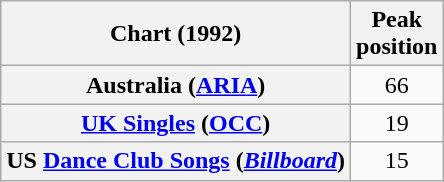<table class="wikitable sortable plainrowheaders" style="text-align:center">
<tr>
<th scope="col">Chart (1992)</th>
<th scope="col">Peak<br>position</th>
</tr>
<tr>
<th scope="row">Australia (<a href='#'>ARIA</a>)</th>
<td>66</td>
</tr>
<tr>
<th scope="row"><a href='#'>UK Singles</a> (<a href='#'>OCC</a>)</th>
<td>19</td>
</tr>
<tr>
<th scope="row">US <a href='#'>Dance Club Songs</a> (<em><a href='#'>Billboard</a></em>)</th>
<td>15</td>
</tr>
</table>
